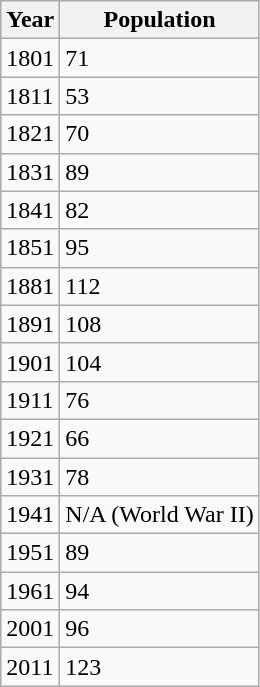<table class="wikitable">
<tr>
<th>Year</th>
<th>Population</th>
</tr>
<tr>
<td>1801</td>
<td>71</td>
</tr>
<tr>
<td>1811</td>
<td>53</td>
</tr>
<tr>
<td>1821</td>
<td>70</td>
</tr>
<tr>
<td>1831</td>
<td>89</td>
</tr>
<tr>
<td>1841</td>
<td>82</td>
</tr>
<tr>
<td>1851</td>
<td>95</td>
</tr>
<tr>
<td>1881</td>
<td>112</td>
</tr>
<tr>
<td>1891</td>
<td>108</td>
</tr>
<tr>
<td>1901</td>
<td>104</td>
</tr>
<tr>
<td>1911</td>
<td>76</td>
</tr>
<tr>
<td>1921</td>
<td>66</td>
</tr>
<tr>
<td>1931</td>
<td>78</td>
</tr>
<tr>
<td>1941</td>
<td>N/A (World War II)</td>
</tr>
<tr>
<td>1951</td>
<td>89</td>
</tr>
<tr>
<td>1961</td>
<td>94</td>
</tr>
<tr>
<td>2001</td>
<td>96</td>
</tr>
<tr>
<td>2011</td>
<td>123</td>
</tr>
</table>
